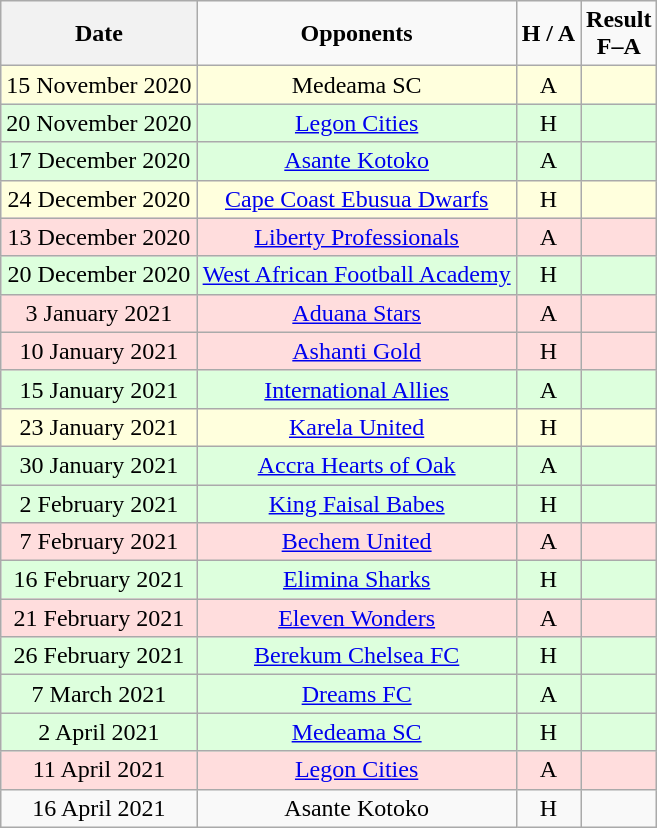<table class="wikitable" style="text-align:center">
<tr>
<th><strong>Date</strong></th>
<td><strong>Opponents</strong></td>
<td><strong>H / A</strong></td>
<td><strong>Result</strong><br><strong>F–A</strong></td>
</tr>
<tr style="background:#ffffdd">
<td>15 November 2020</td>
<td>Medeama SC</td>
<td>A</td>
<td></td>
</tr>
<tr style="background:#ddffdd">
<td>20 November 2020</td>
<td><a href='#'>Legon Cities</a></td>
<td>H</td>
<td></td>
</tr>
<tr style="background:#ddffdd">
<td>17 December 2020</td>
<td><a href='#'>Asante Kotoko</a></td>
<td>A</td>
<td></td>
</tr>
<tr style="background:#ffffdd">
<td>24 December 2020</td>
<td><a href='#'>Cape Coast Ebusua Dwarfs</a></td>
<td>H</td>
<td></td>
</tr>
<tr style="background:#ffdddd">
<td>13 December 2020</td>
<td><a href='#'>Liberty Professionals</a></td>
<td>A</td>
<td></td>
</tr>
<tr style="background:#ddffdd">
<td>20 December 2020</td>
<td><a href='#'>West African Football Academy</a></td>
<td>H</td>
<td></td>
</tr>
<tr style="background:#ffdddd">
<td>3 January 2021</td>
<td><a href='#'>Aduana Stars</a></td>
<td>A</td>
<td></td>
</tr>
<tr style="background:#ffdddd">
<td>10 January 2021</td>
<td><a href='#'>Ashanti Gold</a></td>
<td>H</td>
<td></td>
</tr>
<tr style="background:#ddffdd">
<td>15 January 2021</td>
<td><a href='#'>International Allies</a></td>
<td>A</td>
<td></td>
</tr>
<tr style="background:#ffffdd">
<td>23 January 2021</td>
<td><a href='#'>Karela United</a></td>
<td>H</td>
<td></td>
</tr>
<tr style="background:#ddffdd">
<td>30 January 2021</td>
<td><a href='#'>Accra Hearts of Oak</a></td>
<td>A</td>
<td></td>
</tr>
<tr style="background:#ddffdd">
<td>2 February 2021</td>
<td><a href='#'>King Faisal Babes</a></td>
<td>H</td>
<td></td>
</tr>
<tr style="background:#ffdddd">
<td>7 February 2021</td>
<td><a href='#'>Bechem United</a></td>
<td>A</td>
<td></td>
</tr>
<tr style="background:#ddffdd">
<td>16 February 2021</td>
<td><a href='#'>Elimina Sharks</a></td>
<td>H</td>
<td></td>
</tr>
<tr style="background:#ffdddd">
<td>21 February 2021</td>
<td><a href='#'>Eleven Wonders</a></td>
<td>A</td>
<td></td>
</tr>
<tr style="background:#ddffdd">
<td>26 February 2021</td>
<td><a href='#'>Berekum Chelsea FC</a></td>
<td>H</td>
<td></td>
</tr>
<tr style="background:#ddffdd">
<td>7 March 2021</td>
<td><a href='#'>Dreams FC</a></td>
<td>A</td>
<td></td>
</tr>
<tr style="background:#ddffdd">
<td>2 April 2021</td>
<td><a href='#'>Medeama SC</a></td>
<td>H</td>
<td></td>
</tr>
<tr style="background:#ffdddd">
<td>11 April 2021</td>
<td><a href='#'>Legon Cities</a></td>
<td>A</td>
<td></td>
</tr>
<tr style="background:">
<td>16 April 2021</td>
<td>Asante Kotoko</td>
<td>H</td>
<td></td>
</tr>
</table>
